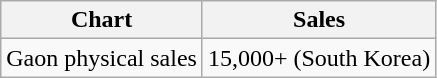<table class="wikitable">
<tr>
<th>Chart</th>
<th>Sales</th>
</tr>
<tr>
<td>Gaon physical sales</td>
<td align="center">15,000+ (South Korea)</td>
</tr>
</table>
